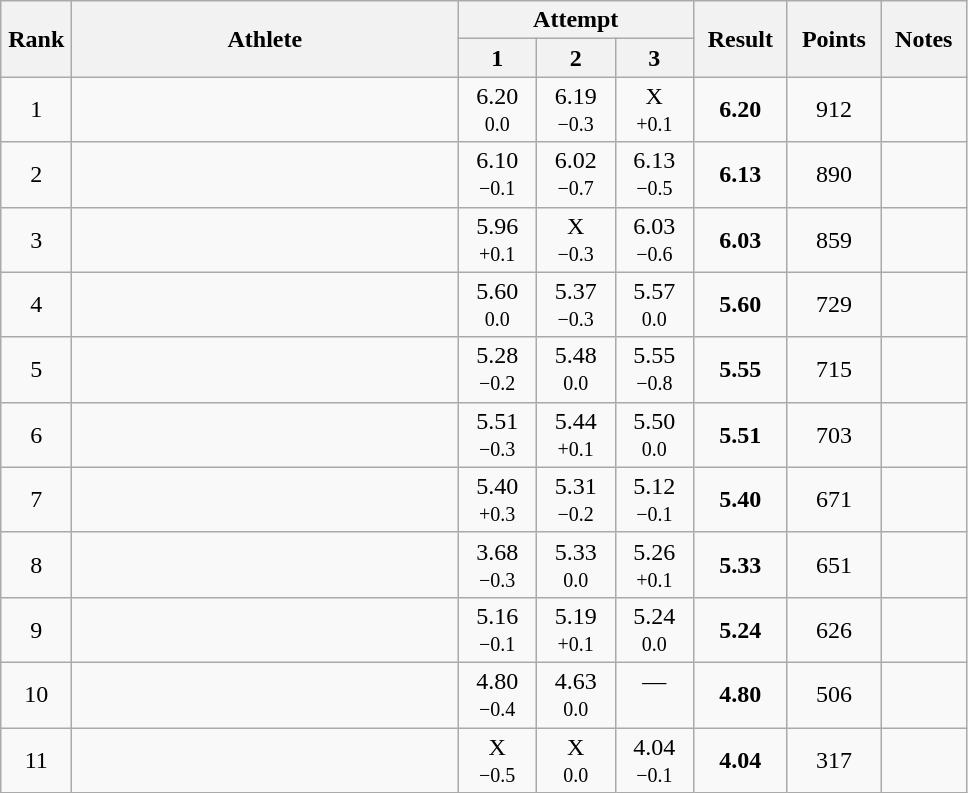<table class="wikitable" style="text-align:center">
<tr>
<th rowspan=2 width=40>Rank</th>
<th rowspan=2 width=250>Athlete</th>
<th colspan=3>Attempt</th>
<th rowspan=2 width=55>Result</th>
<th rowspan=2 width=55>Points</th>
<th rowspan=2 width=50>Notes</th>
</tr>
<tr>
<th width=45>1</th>
<th width=45>2</th>
<th width=45>3</th>
</tr>
<tr>
<td>1</td>
<td align=left></td>
<td>6.20<br><small>0.0</small></td>
<td>6.19<br><small>−0.3</small></td>
<td>X<br><small>+0.1</small></td>
<td><strong>6.20</strong></td>
<td>912</td>
<td></td>
</tr>
<tr>
<td>2</td>
<td align=left></td>
<td>6.10<br><small>−0.1</small></td>
<td>6.02<br><small>−0.7</small></td>
<td>6.13<br><small>−0.5</small></td>
<td><strong>6.13</strong></td>
<td>890</td>
<td></td>
</tr>
<tr>
<td>3</td>
<td align=left></td>
<td>5.96<br><small>+0.1</small></td>
<td>X<br><small>−0.3</small></td>
<td>6.03<br><small>−0.6</small></td>
<td><strong>6.03</strong></td>
<td>859</td>
<td></td>
</tr>
<tr>
<td>4</td>
<td align=left></td>
<td>5.60<br><small>0.0</small></td>
<td>5.37<br><small>−0.3</small></td>
<td>5.57<br><small>0.0</small></td>
<td><strong>5.60</strong></td>
<td>729</td>
<td></td>
</tr>
<tr>
<td>5</td>
<td align=left></td>
<td>5.28<br><small>−0.2</small></td>
<td>5.48<br><small>0.0</small></td>
<td>5.55<br><small>−0.8</small></td>
<td><strong>5.55</strong></td>
<td>715</td>
<td></td>
</tr>
<tr>
<td>6</td>
<td align=left></td>
<td>5.51<br><small>−0.3</small></td>
<td>5.44<br><small>+0.1</small></td>
<td>5.50<br><small>0.0</small></td>
<td><strong>5.51</strong></td>
<td>703</td>
<td></td>
</tr>
<tr>
<td>7</td>
<td align=left></td>
<td>5.40<br><small>+0.3</small></td>
<td>5.31<br><small>−0.2</small></td>
<td>5.12<br><small>−0.1</small></td>
<td><strong>5.40</strong></td>
<td>671</td>
<td></td>
</tr>
<tr>
<td>8</td>
<td align=left></td>
<td>3.68<br><small>−0.3</small></td>
<td>5.33<br><small>0.0</small></td>
<td>5.26<br><small>+0.1</small></td>
<td><strong>5.33</strong></td>
<td>651</td>
<td></td>
</tr>
<tr>
<td>9</td>
<td align=left></td>
<td>5.16<br><small>−0.1</small></td>
<td>5.19<br><small>+0.1</small></td>
<td>5.24<br><small>0.0</small></td>
<td><strong>5.24</strong></td>
<td>626</td>
<td></td>
</tr>
<tr>
<td>10</td>
<td align=left></td>
<td>4.80<br><small>−0.4</small></td>
<td>4.63<br><small>0.0</small></td>
<td>—<br> </td>
<td><strong>4.80</strong></td>
<td>506</td>
<td></td>
</tr>
<tr>
<td>11</td>
<td align=left></td>
<td>X<br><small>−0.5</small></td>
<td>X<br><small>0.0</small></td>
<td>4.04<br><small>−0.1</small></td>
<td><strong>4.04</strong></td>
<td>317</td>
<td></td>
</tr>
</table>
